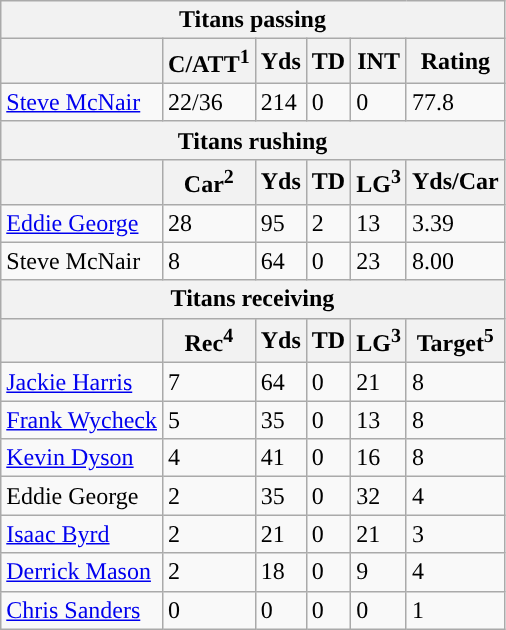<table class="wikitable">
<tr>
<th colspan="6">Titans passing</th>
</tr>
<tr>
<th></th>
<th>C/ATT<sup>1</sup></th>
<th>Yds</th>
<th>TD</th>
<th>INT</th>
<th>Rating</th>
</tr>
<tr>
<td><a href='#'>Steve McNair</a></td>
<td>22/36</td>
<td>214</td>
<td>0</td>
<td>0</td>
<td>77.8</td>
</tr>
<tr>
<th colspan="6">Titans rushing</th>
</tr>
<tr>
<th></th>
<th>Car<sup>2</sup></th>
<th>Yds</th>
<th>TD</th>
<th>LG<sup>3</sup></th>
<th>Yds/Car</th>
</tr>
<tr>
<td><a href='#'>Eddie George</a></td>
<td>28</td>
<td>95</td>
<td>2</td>
<td>13</td>
<td>3.39</td>
</tr>
<tr>
<td>Steve McNair</td>
<td>8</td>
<td>64</td>
<td>0</td>
<td>23</td>
<td>8.00</td>
</tr>
<tr>
<th colspan="6">Titans receiving</th>
</tr>
<tr>
<th></th>
<th>Rec<sup>4</sup></th>
<th>Yds</th>
<th>TD</th>
<th>LG<sup>3</sup></th>
<th>Target<sup>5</sup></th>
</tr>
<tr>
<td><a href='#'>Jackie Harris</a></td>
<td>7</td>
<td>64</td>
<td>0</td>
<td>21</td>
<td>8</td>
</tr>
<tr>
<td><a href='#'>Frank Wycheck</a></td>
<td>5</td>
<td>35</td>
<td>0</td>
<td>13</td>
<td>8</td>
</tr>
<tr>
<td><a href='#'>Kevin Dyson</a></td>
<td>4</td>
<td>41</td>
<td>0</td>
<td>16</td>
<td>8</td>
</tr>
<tr>
<td>Eddie George</td>
<td>2</td>
<td>35</td>
<td>0</td>
<td>32</td>
<td>4</td>
</tr>
<tr>
<td><a href='#'>Isaac Byrd</a></td>
<td>2</td>
<td>21</td>
<td>0</td>
<td>21</td>
<td>3</td>
</tr>
<tr>
<td><a href='#'>Derrick Mason</a></td>
<td>2</td>
<td>18</td>
<td>0</td>
<td>9</td>
<td>4</td>
</tr>
<tr>
<td><a href='#'>Chris Sanders</a></td>
<td>0</td>
<td>0</td>
<td>0</td>
<td>0</td>
<td>1</td>
</tr>
</table>
